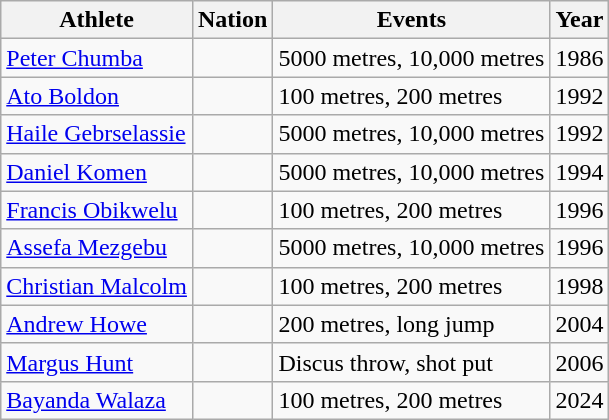<table class="wikitable sortable">
<tr>
<th>Athlete</th>
<th>Nation</th>
<th>Events</th>
<th>Year</th>
</tr>
<tr>
<td><a href='#'>Peter Chumba</a></td>
<td></td>
<td>5000 metres, 10,000 metres</td>
<td>1986</td>
</tr>
<tr>
<td><a href='#'>Ato Boldon</a></td>
<td></td>
<td>100 metres, 200 metres</td>
<td>1992</td>
</tr>
<tr>
<td><a href='#'>Haile Gebrselassie</a></td>
<td></td>
<td>5000 metres, 10,000 metres</td>
<td>1992</td>
</tr>
<tr>
<td><a href='#'>Daniel Komen</a></td>
<td></td>
<td>5000 metres, 10,000 metres</td>
<td>1994</td>
</tr>
<tr>
<td><a href='#'>Francis Obikwelu</a></td>
<td></td>
<td>100 metres, 200 metres</td>
<td>1996</td>
</tr>
<tr>
<td><a href='#'>Assefa Mezgebu</a></td>
<td></td>
<td>5000 metres, 10,000 metres</td>
<td>1996</td>
</tr>
<tr>
<td><a href='#'>Christian Malcolm</a></td>
<td></td>
<td>100 metres, 200 metres</td>
<td>1998</td>
</tr>
<tr>
<td><a href='#'>Andrew Howe</a></td>
<td></td>
<td>200 metres, long jump</td>
<td>2004</td>
</tr>
<tr>
<td><a href='#'>Margus Hunt</a></td>
<td></td>
<td>Discus throw, shot put</td>
<td>2006</td>
</tr>
<tr>
<td><a href='#'>Bayanda Walaza</a></td>
<td></td>
<td>100 metres, 200 metres</td>
<td>2024</td>
</tr>
</table>
